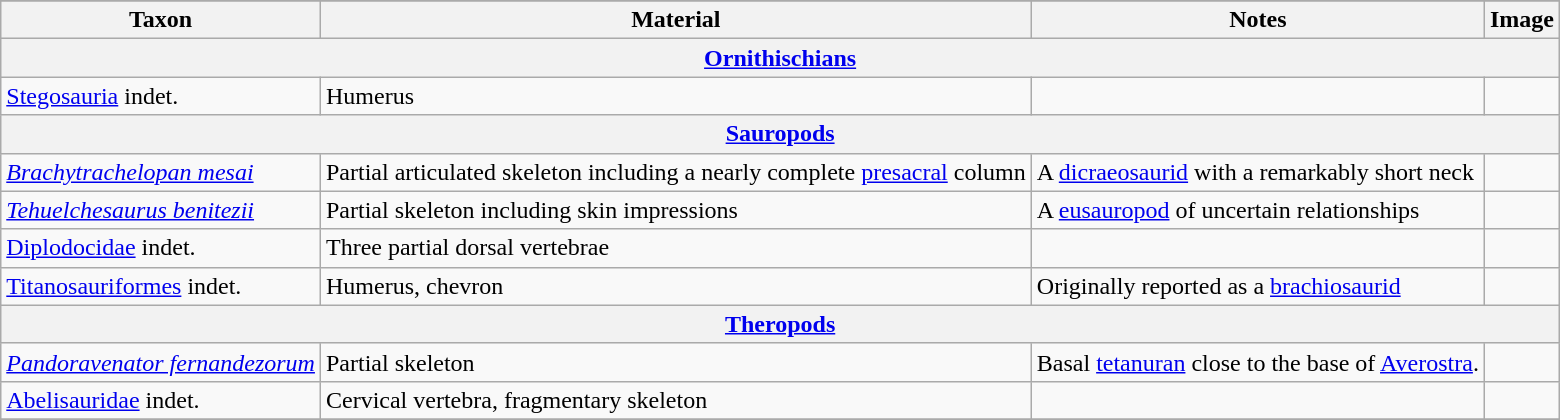<table class="wikitable">
<tr>
</tr>
<tr>
<th>Taxon</th>
<th>Material</th>
<th>Notes</th>
<th>Image</th>
</tr>
<tr>
<th colspan="5" align="center"><a href='#'>Ornithischians</a></th>
</tr>
<tr>
<td><a href='#'>Stegosauria</a> indet.</td>
<td>Humerus</td>
<td></td>
<td></td>
</tr>
<tr>
<th colspan="5" align="center"><a href='#'>Sauropods</a></th>
</tr>
<tr>
<td><em><a href='#'>Brachytrachelopan mesai</a></em></td>
<td>Partial articulated skeleton including a nearly complete <a href='#'>presacral</a> column</td>
<td>A <a href='#'>dicraeosaurid</a> with a remarkably short neck</td>
<td></td>
</tr>
<tr>
<td style="white-space: nowrap;"><em><a href='#'>Tehuelchesaurus benitezii</a></em></td>
<td>Partial skeleton including skin impressions</td>
<td>A <a href='#'>eusauropod</a> of uncertain relationships</td>
<td></td>
</tr>
<tr>
<td><a href='#'>Diplodocidae</a> indet.</td>
<td>Three partial dorsal vertebrae</td>
<td></td>
<td></td>
</tr>
<tr>
<td><a href='#'>Titanosauriformes</a> indet.</td>
<td>Humerus, chevron</td>
<td>Originally reported as a <a href='#'>brachiosaurid</a></td>
<td></td>
</tr>
<tr>
<th colspan="5" align="center"><a href='#'>Theropods</a></th>
</tr>
<tr>
<td style="white-space: nowrap;"><em><a href='#'>Pandoravenator fernandezorum</a></em></td>
<td>Partial skeleton</td>
<td>Basal <a href='#'>tetanuran</a> close to the base of <a href='#'>Averostra</a>.</td>
<td></td>
</tr>
<tr>
<td><a href='#'>Abelisauridae</a> indet.</td>
<td>Cervical vertebra, fragmentary skeleton</td>
<td></td>
<td></td>
</tr>
<tr>
</tr>
</table>
